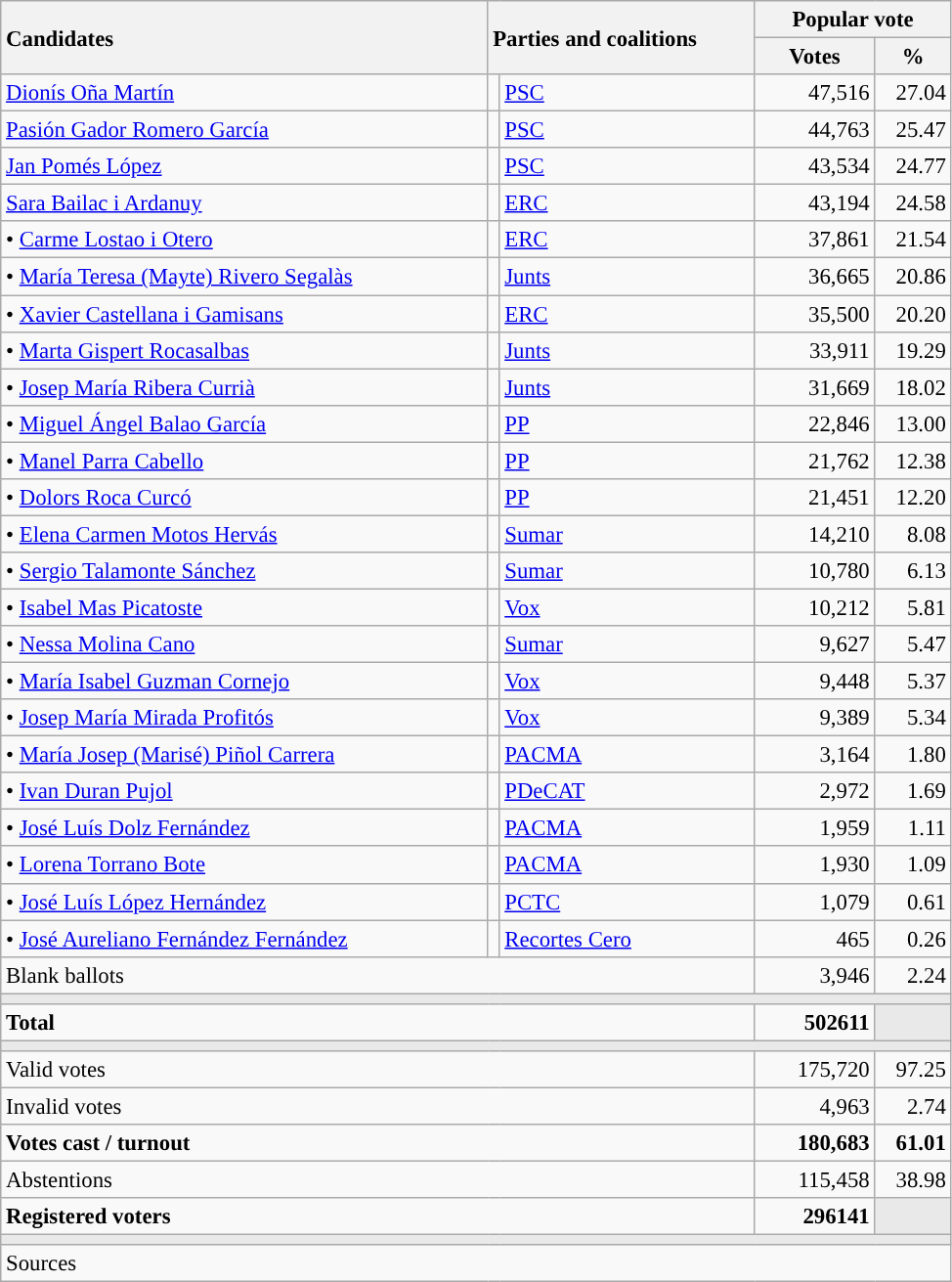<table class="wikitable" style="text-align:right; font-size:95%;">
<tr>
<th style="text-align:left;" rowspan="2" width="325">Candidates</th>
<th style="text-align:left;" rowspan="2" colspan="2" width="175">Parties and coalitions</th>
<th colspan="2">Popular vote</th>
</tr>
<tr>
<th width="75">Votes</th>
<th width="45">%</th>
</tr>
<tr>
<td align="left"> <a href='#'>Dionís Oña Martín</a></td>
<td width="1" style="color:inherit;background:"></td>
<td align="left"><a href='#'>PSC</a></td>
<td>47,516</td>
<td>27.04</td>
</tr>
<tr>
<td align="left"> <a href='#'>Pasión Gador Romero García</a></td>
<td width="1" style="color:inherit;background:"></td>
<td align="left"><a href='#'>PSC</a></td>
<td>44,763</td>
<td>25.47</td>
</tr>
<tr>
<td align="left"> <a href='#'>Jan Pomés López</a></td>
<td width="1" style="color:inherit;background:"></td>
<td align="left"><a href='#'>PSC</a></td>
<td>43,534</td>
<td>24.77</td>
</tr>
<tr>
<td align="left"> <a href='#'>Sara Bailac i Ardanuy</a></td>
<td width="1" style="color:inherit;background:"></td>
<td align="left"><a href='#'>ERC</a></td>
<td>43,194</td>
<td>24.58</td>
</tr>
<tr>
<td align="left">• <a href='#'>Carme Lostao i Otero</a></td>
<td width="1" style="color:inherit;background:"></td>
<td align="left"><a href='#'>ERC</a></td>
<td>37,861</td>
<td>21.54</td>
</tr>
<tr>
<td align="left">• <a href='#'>María Teresa (Mayte) Rivero Segalàs</a></td>
<td width="1" style="color:inherit;background:"></td>
<td align="left"><a href='#'>Junts</a></td>
<td>36,665</td>
<td>20.86</td>
</tr>
<tr>
<td align="left">• <a href='#'>Xavier Castellana i Gamisans</a></td>
<td width="1" style="color:inherit;background:"></td>
<td align="left"><a href='#'>ERC</a></td>
<td>35,500</td>
<td>20.20</td>
</tr>
<tr>
<td align="left">• <a href='#'>Marta Gispert Rocasalbas</a></td>
<td width="1" style="color:inherit;background:"></td>
<td align="left"><a href='#'>Junts</a></td>
<td>33,911</td>
<td>19.29</td>
</tr>
<tr>
<td align="left">• <a href='#'>Josep María Ribera Currià</a></td>
<td width="1" style="color:inherit;background:"></td>
<td align="left"><a href='#'>Junts</a></td>
<td>31,669</td>
<td>18.02</td>
</tr>
<tr>
<td align="left">• <a href='#'>Miguel Ángel Balao García</a></td>
<td width="1" style="color:inherit;background:"></td>
<td align="left"><a href='#'>PP</a></td>
<td>22,846</td>
<td>13.00</td>
</tr>
<tr>
<td align="left">• <a href='#'>Manel Parra Cabello</a></td>
<td width="1" style="color:inherit;background:"></td>
<td align="left"><a href='#'>PP</a></td>
<td>21,762</td>
<td>12.38</td>
</tr>
<tr>
<td align="left">• <a href='#'>Dolors Roca Curcó</a></td>
<td width="1" style="color:inherit;background:"></td>
<td align="left"><a href='#'>PP</a></td>
<td>21,451</td>
<td>12.20</td>
</tr>
<tr>
<td align="left">• <a href='#'>Elena Carmen Motos Hervás</a></td>
<td width="1" style="color:inherit;background:"></td>
<td align="left"><a href='#'>Sumar</a></td>
<td>14,210</td>
<td>8.08</td>
</tr>
<tr>
<td align="left">• <a href='#'>Sergio Talamonte Sánchez</a></td>
<td width="1" style="color:inherit;background:"></td>
<td align="left"><a href='#'>Sumar</a></td>
<td>10,780</td>
<td>6.13</td>
</tr>
<tr>
<td align="left">• <a href='#'>Isabel Mas Picatoste</a></td>
<td width="1" style="color:inherit;background:"></td>
<td align="left"><a href='#'>Vox</a></td>
<td>10,212</td>
<td>5.81</td>
</tr>
<tr>
<td align="left">• <a href='#'>Nessa Molina Cano</a></td>
<td width="1" style="color:inherit;background:"></td>
<td align="left"><a href='#'>Sumar</a></td>
<td>9,627</td>
<td>5.47</td>
</tr>
<tr>
<td align="left">• <a href='#'>María Isabel Guzman Cornejo</a></td>
<td width="1" style="color:inherit;background:"></td>
<td align="left"><a href='#'>Vox</a></td>
<td>9,448</td>
<td>5.37</td>
</tr>
<tr>
<td align="left">• <a href='#'>Josep María Mirada Profitós</a></td>
<td width="1" style="color:inherit;background:"></td>
<td align="left"><a href='#'>Vox</a></td>
<td>9,389</td>
<td>5.34</td>
</tr>
<tr>
<td align="left">• <a href='#'>María Josep (Marisé) Piñol Carrera</a></td>
<td width="1" style="color:inherit;background:"></td>
<td align="left"><a href='#'>PACMA</a></td>
<td>3,164</td>
<td>1.80</td>
</tr>
<tr>
<td align="left">• <a href='#'>Ivan Duran Pujol</a></td>
<td width="1" style="color:inherit;background:"></td>
<td align="left"><a href='#'>PDeCAT</a></td>
<td>2,972</td>
<td>1.69</td>
</tr>
<tr>
<td align="left">• <a href='#'>José Luís Dolz Fernández</a></td>
<td width="1" style="color:inherit;background:"></td>
<td align="left"><a href='#'>PACMA</a></td>
<td>1,959</td>
<td>1.11</td>
</tr>
<tr>
<td align="left">• <a href='#'>Lorena Torrano Bote</a></td>
<td width="1" style="color:inherit;background:"></td>
<td align="left"><a href='#'>PACMA</a></td>
<td>1,930</td>
<td>1.09</td>
</tr>
<tr>
<td align="left">• <a href='#'>José Luís López Hernández</a></td>
<td width="1" style="color:inherit;background:"></td>
<td align="left"><a href='#'>PCTC</a></td>
<td>1,079</td>
<td>0.61</td>
</tr>
<tr>
<td align="left">• <a href='#'>José Aureliano Fernández Fernández</a></td>
<td width="1" style="color:inherit;background:"></td>
<td align="left"><a href='#'>Recortes Cero</a></td>
<td>465</td>
<td>0.26</td>
</tr>
<tr>
<td align="left" colspan="3">Blank ballots</td>
<td>3,946</td>
<td>2.24</td>
</tr>
<tr>
<td colspan="5" bgcolor="#E9E9E9"></td>
</tr>
<tr style="font-weight:bold;">
<td align="left" colspan="3">Total</td>
<td>502611</td>
<td bgcolor="#E9E9E9"></td>
</tr>
<tr>
<td colspan="5" bgcolor="#E9E9E9"></td>
</tr>
<tr>
<td align="left" colspan="3">Valid votes</td>
<td>175,720</td>
<td>97.25</td>
</tr>
<tr>
<td align="left" colspan="3">Invalid votes</td>
<td>4,963</td>
<td>2.74</td>
</tr>
<tr style="font-weight:bold;">
<td align="left" colspan="3">Votes cast / turnout</td>
<td>180,683</td>
<td>61.01</td>
</tr>
<tr>
<td align="left" colspan="3">Abstentions</td>
<td>115,458</td>
<td>38.98</td>
</tr>
<tr style="font-weight:bold;">
<td align="left" colspan="3">Registered voters</td>
<td>296141</td>
<td bgcolor="#E9E9E9"></td>
</tr>
<tr>
<td colspan="5" bgcolor="#E9E9E9"></td>
</tr>
<tr>
<td align="left" colspan="5">Sources</td>
</tr>
</table>
